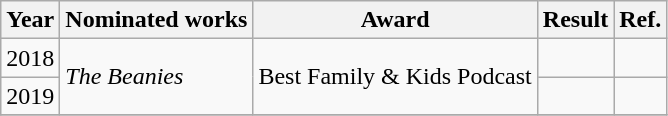<table class="wikitable">
<tr>
<th>Year</th>
<th>Nominated works</th>
<th>Award</th>
<th>Result</th>
<th>Ref.</th>
</tr>
<tr>
<td>2018</td>
<td rowspan="2"><em>The Beanies</em></td>
<td rowspan="2">Best Family & Kids Podcast</td>
<td></td>
<td></td>
</tr>
<tr>
<td>2019</td>
<td></td>
<td></td>
</tr>
<tr>
</tr>
</table>
